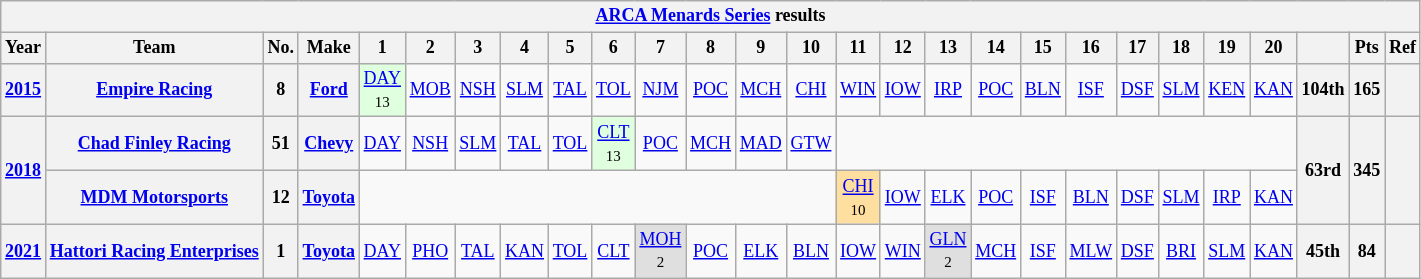<table class="wikitable" style="text-align:center; font-size:75%">
<tr>
<th colspan=27><a href='#'>ARCA Menards Series</a> results</th>
</tr>
<tr>
<th>Year</th>
<th>Team</th>
<th>No.</th>
<th>Make</th>
<th>1</th>
<th>2</th>
<th>3</th>
<th>4</th>
<th>5</th>
<th>6</th>
<th>7</th>
<th>8</th>
<th>9</th>
<th>10</th>
<th>11</th>
<th>12</th>
<th>13</th>
<th>14</th>
<th>15</th>
<th>16</th>
<th>17</th>
<th>18</th>
<th>19</th>
<th>20</th>
<th></th>
<th>Pts</th>
<th>Ref</th>
</tr>
<tr>
<th><a href='#'>2015</a></th>
<th><a href='#'>Empire Racing</a></th>
<th>8</th>
<th><a href='#'>Ford</a></th>
<td style="background:#DFFFDF;"><a href='#'>DAY</a><br><small>13</small></td>
<td><a href='#'>MOB</a></td>
<td><a href='#'>NSH</a></td>
<td><a href='#'>SLM</a></td>
<td><a href='#'>TAL</a></td>
<td><a href='#'>TOL</a></td>
<td><a href='#'>NJM</a></td>
<td><a href='#'>POC</a></td>
<td><a href='#'>MCH</a></td>
<td><a href='#'>CHI</a></td>
<td><a href='#'>WIN</a></td>
<td><a href='#'>IOW</a></td>
<td><a href='#'>IRP</a></td>
<td><a href='#'>POC</a></td>
<td><a href='#'>BLN</a></td>
<td><a href='#'>ISF</a></td>
<td><a href='#'>DSF</a></td>
<td><a href='#'>SLM</a></td>
<td><a href='#'>KEN</a></td>
<td><a href='#'>KAN</a></td>
<th>104th</th>
<th>165</th>
<th></th>
</tr>
<tr>
<th rowspan=2><a href='#'>2018</a></th>
<th><a href='#'>Chad Finley Racing</a></th>
<th>51</th>
<th><a href='#'>Chevy</a></th>
<td><a href='#'>DAY</a></td>
<td><a href='#'>NSH</a></td>
<td><a href='#'>SLM</a></td>
<td><a href='#'>TAL</a></td>
<td><a href='#'>TOL</a></td>
<td style="background:#DFFFDF;"><a href='#'>CLT</a><br><small>13</small></td>
<td><a href='#'>POC</a></td>
<td><a href='#'>MCH</a></td>
<td><a href='#'>MAD</a></td>
<td><a href='#'>GTW</a></td>
<td colspan=10></td>
<th rowspan=2>63rd</th>
<th rowspan=2>345</th>
<th rowspan=2></th>
</tr>
<tr>
<th><a href='#'>MDM Motorsports</a></th>
<th>12</th>
<th><a href='#'>Toyota</a></th>
<td colspan=10></td>
<td style="background:#FFDF9F;"><a href='#'>CHI</a><br><small>10</small></td>
<td><a href='#'>IOW</a></td>
<td><a href='#'>ELK</a></td>
<td><a href='#'>POC</a></td>
<td><a href='#'>ISF</a></td>
<td><a href='#'>BLN</a></td>
<td><a href='#'>DSF</a></td>
<td><a href='#'>SLM</a></td>
<td><a href='#'>IRP</a></td>
<td><a href='#'>KAN</a></td>
</tr>
<tr>
<th><a href='#'>2021</a></th>
<th><a href='#'>Hattori Racing Enterprises</a></th>
<th>1</th>
<th><a href='#'>Toyota</a></th>
<td><a href='#'>DAY</a></td>
<td><a href='#'>PHO</a></td>
<td><a href='#'>TAL</a></td>
<td><a href='#'>KAN</a></td>
<td><a href='#'>TOL</a></td>
<td><a href='#'>CLT</a></td>
<td style="background:#DFDFDF;"><a href='#'>MOH</a><br><small>2</small></td>
<td><a href='#'>POC</a></td>
<td><a href='#'>ELK</a></td>
<td><a href='#'>BLN</a></td>
<td><a href='#'>IOW</a></td>
<td><a href='#'>WIN</a></td>
<td style="background:#DFDFDF;"><a href='#'>GLN</a><br><small>2</small></td>
<td><a href='#'>MCH</a></td>
<td><a href='#'>ISF</a></td>
<td><a href='#'>MLW</a></td>
<td><a href='#'>DSF</a></td>
<td><a href='#'>BRI</a></td>
<td><a href='#'>SLM</a></td>
<td><a href='#'>KAN</a></td>
<th>45th</th>
<th>84</th>
<th></th>
</tr>
</table>
